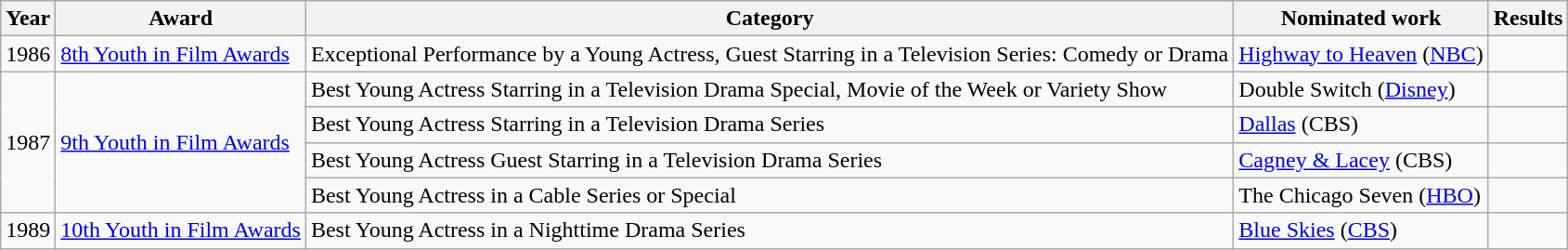<table class="wikitable sortable">
<tr>
<th>Year</th>
<th>Award</th>
<th>Category</th>
<th>Nominated work</th>
<th class="wikitable unsortable">Results</th>
</tr>
<tr>
<td>1986</td>
<td><a href='#'>8th Youth in Film Awards</a></td>
<td>Exceptional Performance by a Young Actress, Guest Starring in a Television Series: Comedy or Drama</td>
<td><a href='#'>Highway to Heaven</a> (<a href='#'>NBC</a>)</td>
<td></td>
</tr>
<tr>
<td rowspan="4">1987</td>
<td rowspan="4"><a href='#'>9th Youth in Film Awards</a></td>
<td>Best Young Actress Starring in a Television Drama Special, Movie of the Week or Variety Show</td>
<td>Double Switch (<a href='#'>Disney</a>)</td>
<td></td>
</tr>
<tr>
<td>Best Young Actress Starring in a Television Drama Series</td>
<td><a href='#'>Dallas</a> (CBS)</td>
<td></td>
</tr>
<tr>
<td>Best Young Actress Guest Starring in a Television Drama Series</td>
<td><a href='#'>Cagney & Lacey</a> (CBS)</td>
<td></td>
</tr>
<tr>
<td>Best Young Actress in a Cable Series or Special</td>
<td>The Chicago Seven (<a href='#'>HBO</a>)</td>
<td></td>
</tr>
<tr>
<td>1989</td>
<td><a href='#'>10th Youth in Film Awards</a></td>
<td>Best Young Actress in a Nighttime Drama Series</td>
<td><a href='#'>Blue Skies</a> (<a href='#'>CBS</a>)</td>
<td></td>
</tr>
</table>
